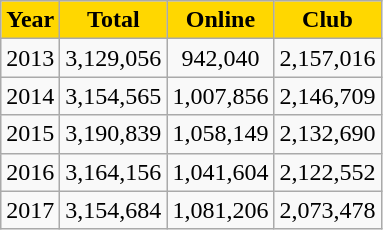<table class="wikitable" style="text-align:center;">
<tr>
<th style="background:gold; color:black">Year</th>
<th style="background:gold; color:black">Total</th>
<th style="background:gold; color:black">Online</th>
<th style="background:gold; color:black">Club</th>
</tr>
<tr>
<td>2013</td>
<td>3,129,056</td>
<td>942,040</td>
<td>2,157,016</td>
</tr>
<tr>
<td>2014</td>
<td>3,154,565</td>
<td>1,007,856</td>
<td>2,146,709</td>
</tr>
<tr>
<td>2015</td>
<td>3,190,839</td>
<td>1,058,149</td>
<td>2,132,690</td>
</tr>
<tr>
<td>2016</td>
<td>3,164,156</td>
<td>1,041,604</td>
<td>2,122,552</td>
</tr>
<tr>
<td>2017</td>
<td>3,154,684</td>
<td>1,081,206</td>
<td>2,073,478</td>
</tr>
</table>
